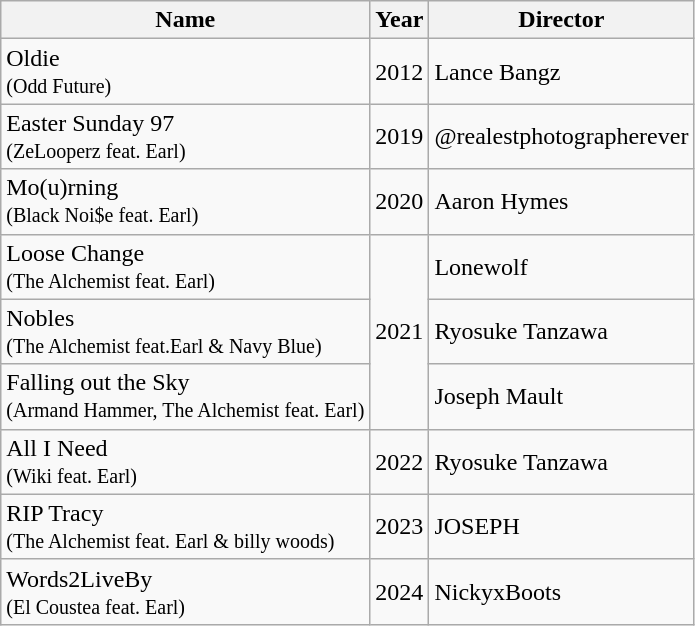<table class="wikitable">
<tr>
<th>Name</th>
<th>Year</th>
<th>Director</th>
</tr>
<tr>
<td>Oldie<br><small>(Odd Future)</small></td>
<td>2012</td>
<td>Lance Bangz</td>
</tr>
<tr>
<td>Easter Sunday 97<br><small>(ZeLooperz feat. Earl)</small></td>
<td>2019</td>
<td>@realestphotographerever</td>
</tr>
<tr>
<td>Mo(u)rning<br><small>(Black Noi$e feat. Earl)</small></td>
<td>2020</td>
<td>Aaron Hymes</td>
</tr>
<tr>
<td>Loose Change<br><small>(The Alchemist feat. Earl)</small></td>
<td rowspan="3">2021</td>
<td>Lonewolf</td>
</tr>
<tr>
<td>Nobles<br><small>(The Alchemist feat.Earl & Navy Blue)</small></td>
<td>Ryosuke Tanzawa</td>
</tr>
<tr>
<td>Falling out the Sky<br><small>(Armand Hammer, The Alchemist feat. Earl)</small></td>
<td>Joseph Mault</td>
</tr>
<tr>
<td>All I Need<br><small>(Wiki feat. Earl)</small></td>
<td>2022</td>
<td>Ryosuke Tanzawa</td>
</tr>
<tr>
<td>RIP Tracy<br><small>(The Alchemist feat. Earl & billy woods)</small></td>
<td>2023</td>
<td>JOSEPH</td>
</tr>
<tr>
<td>Words2LiveBy<br><small>(El Coustea feat. Earl)</small></td>
<td>2024</td>
<td>NickyxBoots</td>
</tr>
</table>
